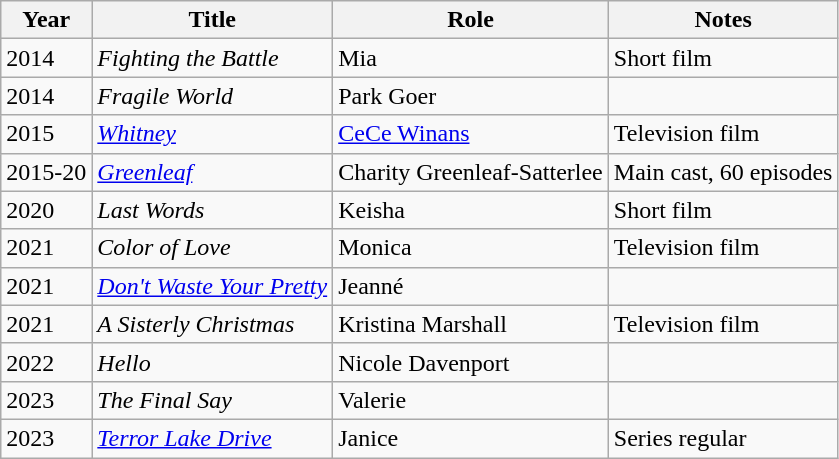<table class="wikitable sortable">
<tr>
<th>Year</th>
<th>Title</th>
<th>Role</th>
<th class="unsortable">Notes</th>
</tr>
<tr>
<td>2014</td>
<td><em>Fighting the Battle</em></td>
<td>Mia</td>
<td>Short film</td>
</tr>
<tr>
<td>2014</td>
<td><em>Fragile World</em></td>
<td>Park Goer</td>
<td></td>
</tr>
<tr>
<td>2015</td>
<td><em><a href='#'>Whitney</a></em></td>
<td><a href='#'>CeCe Winans</a></td>
<td>Television film</td>
</tr>
<tr>
<td>2015-20</td>
<td><em><a href='#'>Greenleaf</a></em></td>
<td>Charity Greenleaf-Satterlee</td>
<td>Main cast, 60 episodes</td>
</tr>
<tr>
<td>2020</td>
<td><em>Last Words</em></td>
<td>Keisha</td>
<td>Short film</td>
</tr>
<tr>
<td>2021</td>
<td><em>Color of Love</em></td>
<td>Monica</td>
<td>Television film</td>
</tr>
<tr>
<td>2021</td>
<td><em><a href='#'>Don't Waste Your Pretty</a></em></td>
<td>Jeanné</td>
<td></td>
</tr>
<tr>
<td>2021</td>
<td><em>A Sisterly Christmas</em></td>
<td>Kristina Marshall</td>
<td>Television film</td>
</tr>
<tr>
<td>2022</td>
<td><em>Hello</em></td>
<td>Nicole Davenport</td>
<td></td>
</tr>
<tr>
<td>2023</td>
<td><em>The Final Say</em></td>
<td>Valerie</td>
<td></td>
</tr>
<tr>
<td>2023</td>
<td><em><a href='#'>Terror Lake Drive</a></em></td>
<td>Janice</td>
<td>Series regular</td>
</tr>
</table>
